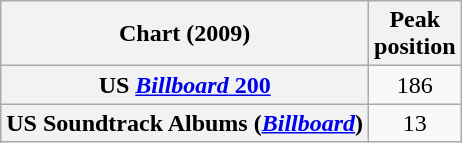<table class="wikitable sortable plainrowheaders" style="text-align:center">
<tr>
<th scope="col">Chart (2009)</th>
<th scope="col">Peak<br>position</th>
</tr>
<tr>
<th scope="row">US <a href='#'><em>Billboard</em> 200</a></th>
<td>186</td>
</tr>
<tr>
<th scope="row">US Soundtrack Albums (<em><a href='#'>Billboard</a></em>)</th>
<td>13</td>
</tr>
</table>
